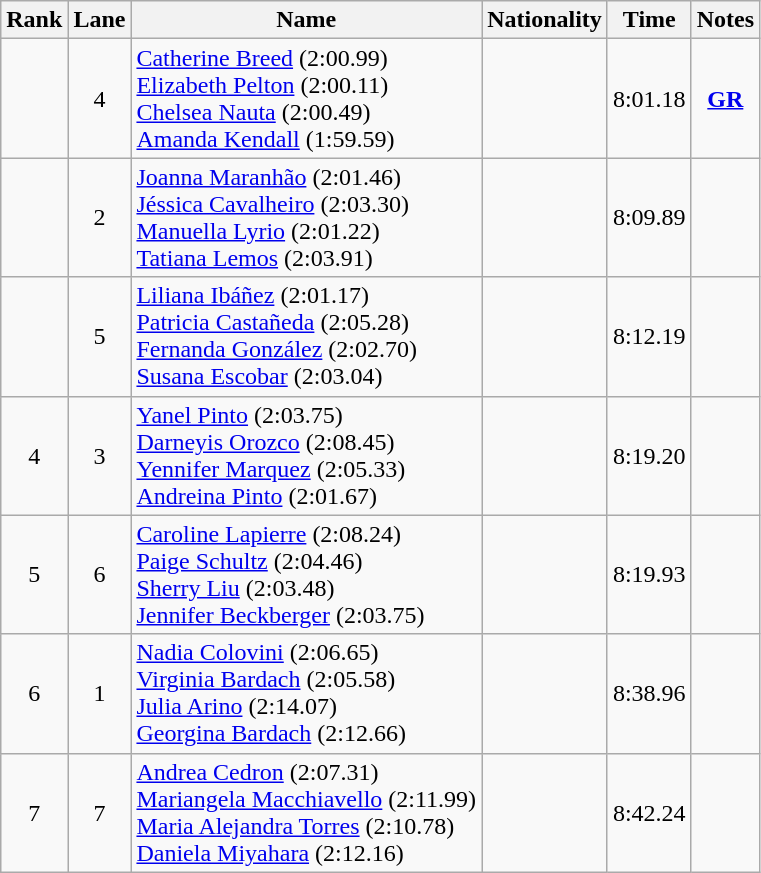<table class="wikitable sortable" style="text-align:center">
<tr>
<th>Rank</th>
<th>Lane</th>
<th>Name</th>
<th>Nationality</th>
<th>Time</th>
<th>Notes</th>
</tr>
<tr>
<td></td>
<td>4</td>
<td align=left><a href='#'>Catherine Breed</a> (2:00.99)<br><a href='#'>Elizabeth Pelton</a> (2:00.11)<br><a href='#'>Chelsea Nauta</a> (2:00.49)<br><a href='#'>Amanda Kendall</a>  (1:59.59)</td>
<td align=left></td>
<td>8:01.18</td>
<td><strong><a href='#'>GR</a></strong></td>
</tr>
<tr>
<td></td>
<td>2</td>
<td align=left><a href='#'>Joanna Maranhão</a> (2:01.46)<br><a href='#'>Jéssica Cavalheiro</a> (2:03.30)<br><a href='#'>Manuella Lyrio</a> (2:01.22)<br><a href='#'>Tatiana Lemos</a> (2:03.91)</td>
<td align=left></td>
<td>8:09.89</td>
<td></td>
</tr>
<tr>
<td></td>
<td>5</td>
<td align=left><a href='#'>Liliana Ibáñez</a> (2:01.17)<br><a href='#'>Patricia Castañeda</a> (2:05.28)<br><a href='#'>Fernanda González</a> (2:02.70)<br><a href='#'>Susana Escobar</a> (2:03.04)</td>
<td align=left></td>
<td>8:12.19</td>
<td></td>
</tr>
<tr>
<td>4</td>
<td>3</td>
<td align=left><a href='#'>Yanel Pinto</a> (2:03.75)<br><a href='#'>Darneyis Orozco</a> (2:08.45)<br><a href='#'>Yennifer Marquez</a> (2:05.33)<br><a href='#'>Andreina Pinto</a> (2:01.67)</td>
<td align=left></td>
<td>8:19.20</td>
<td></td>
</tr>
<tr>
<td>5</td>
<td>6</td>
<td align=left><a href='#'>Caroline Lapierre</a> (2:08.24)<br><a href='#'>Paige Schultz</a> (2:04.46)<br><a href='#'>Sherry Liu</a> (2:03.48)<br><a href='#'>Jennifer Beckberger</a> (2:03.75)</td>
<td align=left></td>
<td>8:19.93</td>
<td></td>
</tr>
<tr>
<td>6</td>
<td>1</td>
<td align=left><a href='#'>Nadia Colovini</a> (2:06.65)<br><a href='#'>Virginia Bardach</a> (2:05.58)<br><a href='#'>Julia Arino</a> (2:14.07)<br><a href='#'>Georgina Bardach</a> (2:12.66)</td>
<td align=left></td>
<td>8:38.96</td>
<td></td>
</tr>
<tr>
<td>7</td>
<td>7</td>
<td align=left><a href='#'>Andrea Cedron</a> (2:07.31)<br><a href='#'>Mariangela Macchiavello</a> (2:11.99)<br><a href='#'>Maria Alejandra Torres</a> (2:10.78)<br><a href='#'>Daniela Miyahara</a> (2:12.16)</td>
<td align=left></td>
<td>8:42.24</td>
<td></td>
</tr>
</table>
